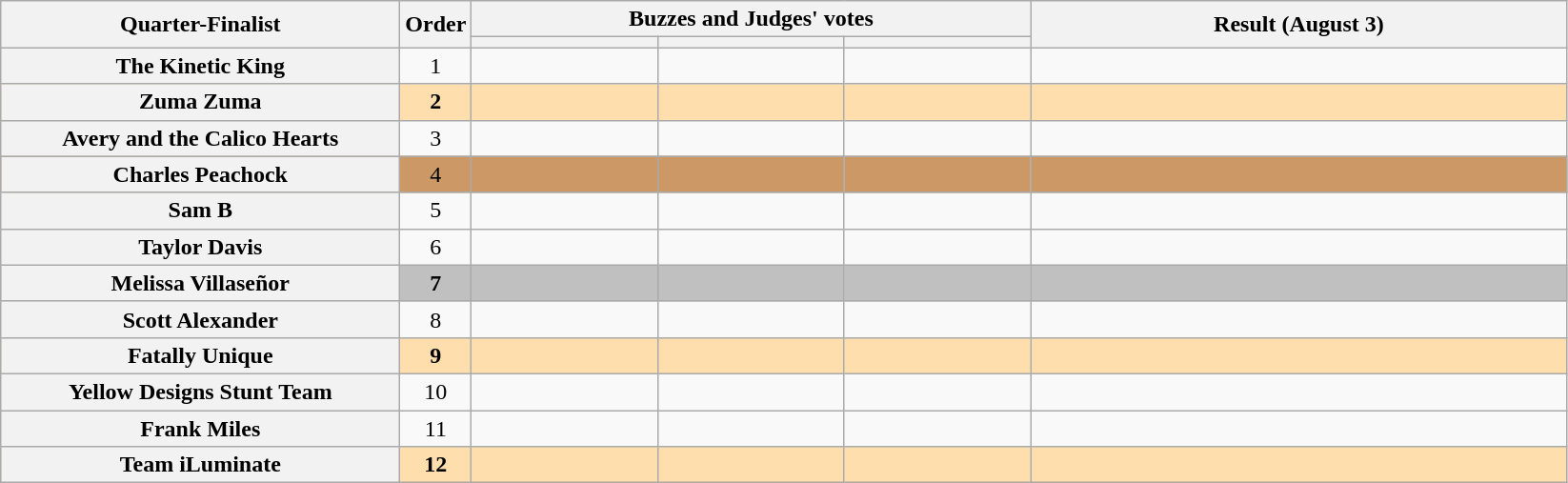<table class="wikitable plainrowheaders sortable" style="text-align:center;">
<tr>
<th scope="col" rowspan="2" class="unsortable" style="width:17em;">Quarter-Finalist</th>
<th scope="col" rowspan="2" style="width:1em;">Order</th>
<th scope="col" colspan="3" class="unsortable" style="width:24em;">Buzzes and Judges' votes</th>
<th scope="col" rowspan="2" style="width:23em;">Result (August 3)</th>
</tr>
<tr>
<th scope="col" class="unsortable" style="width:6em;"></th>
<th scope="col" class="unsortable" style="width:6em;"></th>
<th scope="col" class="unsortable" style="width:6em;"></th>
</tr>
<tr>
<th scope="row">The Kinetic King</th>
<td>1</td>
<td style="text-align:center;"></td>
<td style="text-align:center;"></td>
<td style="text-align:center;"></td>
<td></td>
</tr>
<tr style="background:NavajoWhite;">
<th scope="row"><strong>Zuma Zuma</strong></th>
<td><strong>2</strong></td>
<td style="text-align:center;"></td>
<td style="text-align:center;"></td>
<td style="text-align:center;"></td>
<td><strong></strong></td>
</tr>
<tr>
<th scope="row">Avery and the Calico Hearts</th>
<td>3</td>
<td style="text-align:center;"></td>
<td style="text-align:center;"></td>
<td style="text-align:center;"></td>
<td></td>
</tr>
<tr style="background:#c96;">
<th scope="row">Charles Peachock</th>
<td>4</td>
<td style="text-align:center;"></td>
<td style="text-align:center;"></td>
<td style="text-align:center;"></td>
<td></td>
</tr>
<tr>
<th scope="row">Sam B</th>
<td>5</td>
<td style="text-align:center;"></td>
<td style="text-align:center;"></td>
<td style="text-align:center;"></td>
<td></td>
</tr>
<tr>
<th scope="row">Taylor Davis</th>
<td>6</td>
<td style="text-align:center;"></td>
<td style="text-align:center;"></td>
<td style="text-align:center;"></td>
<td></td>
</tr>
<tr style="background:Silver;">
<th scope="row"><strong>Melissa Villaseñor</strong></th>
<td><strong>7</strong></td>
<td style="text-align:center;"></td>
<td style="text-align:center;"></td>
<td style="text-align:center;"></td>
<td><strong></strong></td>
</tr>
<tr>
<th scope="row">Scott Alexander</th>
<td>8</td>
<td style="text-align:center;"></td>
<td style="text-align:center;"></td>
<td style="text-align:center;"></td>
<td></td>
</tr>
<tr style="background:NavajoWhite;">
<th scope="row"><strong>Fatally Unique</strong></th>
<td><strong>9</strong></td>
<td style="text-align:center;"></td>
<td style="text-align:center;"></td>
<td style="text-align:center;"></td>
<td><strong></strong></td>
</tr>
<tr>
<th scope="row">Yellow Designs Stunt Team</th>
<td>10</td>
<td style="text-align:center;"></td>
<td style="text-align:center;"></td>
<td style="text-align:center;"></td>
<td></td>
</tr>
<tr>
<th scope="row">Frank Miles</th>
<td>11</td>
<td style="text-align:center;"></td>
<td style="text-align:center;"></td>
<td style="text-align:center;"></td>
<td></td>
</tr>
<tr style="background:NavajoWhite;">
<th scope="row"><strong>Team iLuminate</strong></th>
<td><strong>12</strong></td>
<td style="text-align:center;"></td>
<td style="text-align:center;"></td>
<td style="text-align:center;"></td>
<td><strong></strong></td>
</tr>
</table>
